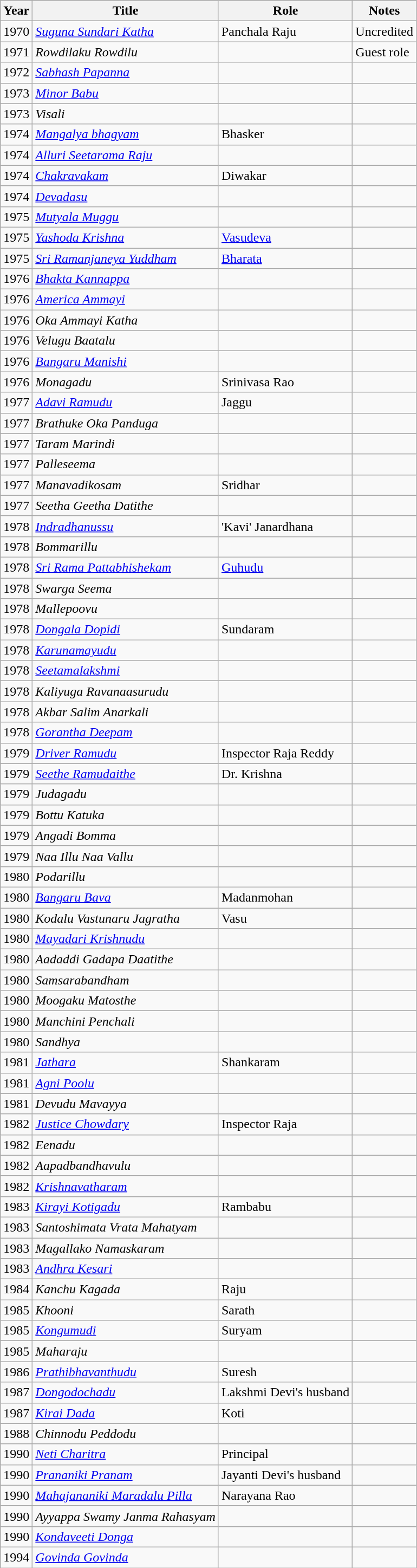<table class="wikitable sortable">
<tr>
<th scope="col">Year</th>
<th scope="col">Title</th>
<th scope="col">Role</th>
<th class="unsortable" scope="col">Notes</th>
</tr>
<tr>
<td>1970</td>
<td><em><a href='#'>Suguna Sundari Katha</a></em></td>
<td>Panchala Raju</td>
<td>Uncredited</td>
</tr>
<tr>
<td>1971</td>
<td><em>Rowdilaku Rowdilu</em></td>
<td></td>
<td>Guest role</td>
</tr>
<tr>
<td>1972</td>
<td><em><a href='#'>Sabhash Papanna</a></em></td>
<td></td>
<td></td>
</tr>
<tr>
<td>1973</td>
<td><em><a href='#'>Minor Babu</a></em></td>
<td></td>
<td></td>
</tr>
<tr>
<td>1973</td>
<td><em>Visali</em></td>
<td></td>
<td></td>
</tr>
<tr>
<td>1974</td>
<td><em><a href='#'>Mangalya bhagyam</a></em></td>
<td>Bhasker</td>
<td></td>
</tr>
<tr>
<td>1974</td>
<td><em><a href='#'>Alluri Seetarama Raju</a></em></td>
<td></td>
<td></td>
</tr>
<tr>
<td>1974</td>
<td><em><a href='#'>Chakravakam</a></em></td>
<td>Diwakar</td>
<td></td>
</tr>
<tr>
<td>1974</td>
<td><em><a href='#'>Devadasu</a></em></td>
<td></td>
<td></td>
</tr>
<tr>
<td>1975</td>
<td><em><a href='#'>Mutyala Muggu</a></em></td>
<td></td>
<td></td>
</tr>
<tr>
<td>1975</td>
<td><em><a href='#'>Yashoda Krishna</a></em></td>
<td><a href='#'>Vasudeva</a></td>
<td></td>
</tr>
<tr>
<td>1975</td>
<td><em><a href='#'>Sri Ramanjaneya Yuddham</a></em></td>
<td><a href='#'>Bharata</a></td>
<td></td>
</tr>
<tr>
<td>1976</td>
<td><em><a href='#'>Bhakta Kannappa</a></em></td>
<td></td>
<td></td>
</tr>
<tr>
<td>1976</td>
<td><em><a href='#'>America Ammayi</a></em></td>
<td></td>
<td></td>
</tr>
<tr>
<td>1976</td>
<td><em>Oka Ammayi Katha</em></td>
<td></td>
<td></td>
</tr>
<tr>
<td>1976</td>
<td><em>Velugu Baatalu</em></td>
<td></td>
<td></td>
</tr>
<tr>
<td>1976</td>
<td><em><a href='#'>Bangaru Manishi</a></em></td>
<td></td>
<td></td>
</tr>
<tr>
<td>1976</td>
<td><em>Monagadu</em></td>
<td>Srinivasa Rao</td>
<td></td>
</tr>
<tr>
<td>1977</td>
<td><em><a href='#'>Adavi Ramudu</a></em></td>
<td>Jaggu</td>
<td></td>
</tr>
<tr>
<td>1977</td>
<td><em>Brathuke Oka Panduga</em></td>
<td></td>
<td></td>
</tr>
<tr>
<td>1977</td>
<td><em>Taram Marindi</em></td>
<td></td>
<td></td>
</tr>
<tr>
<td>1977</td>
<td><em>Palleseema</em></td>
<td></td>
<td></td>
</tr>
<tr>
<td>1977</td>
<td><em>Manavadikosam</em></td>
<td>Sridhar</td>
<td></td>
</tr>
<tr>
<td>1977</td>
<td><em>Seetha Geetha Datithe</em></td>
<td></td>
<td></td>
</tr>
<tr>
<td>1978</td>
<td><em><a href='#'>Indradhanussu</a></em></td>
<td>'Kavi' Janardhana</td>
<td></td>
</tr>
<tr>
<td>1978</td>
<td><em>Bommarillu</em></td>
<td></td>
<td></td>
</tr>
<tr>
<td>1978</td>
<td><em><a href='#'>Sri Rama Pattabhishekam</a></em></td>
<td><a href='#'>Guhudu</a></td>
<td></td>
</tr>
<tr>
<td>1978</td>
<td><em>Swarga Seema</em></td>
<td></td>
<td></td>
</tr>
<tr>
<td>1978</td>
<td><em>Mallepoovu</em></td>
<td></td>
<td></td>
</tr>
<tr>
<td>1978</td>
<td><em><a href='#'>Dongala Dopidi</a></em></td>
<td>Sundaram</td>
<td></td>
</tr>
<tr>
<td>1978</td>
<td><em><a href='#'>Karunamayudu</a></em></td>
<td></td>
<td></td>
</tr>
<tr>
<td>1978</td>
<td><em><a href='#'>Seetamalakshmi</a></em></td>
<td></td>
<td></td>
</tr>
<tr>
<td>1978</td>
<td><em>Kaliyuga Ravanaasurudu</em></td>
<td></td>
<td></td>
</tr>
<tr>
<td>1978</td>
<td><em>Akbar Salim Anarkali</em></td>
<td></td>
<td></td>
</tr>
<tr>
<td>1978</td>
<td><em><a href='#'>Gorantha Deepam</a></em></td>
<td></td>
<td></td>
</tr>
<tr>
<td>1979</td>
<td><em><a href='#'>Driver Ramudu</a></em></td>
<td>Inspector Raja Reddy</td>
<td></td>
</tr>
<tr>
<td>1979</td>
<td><em><a href='#'>Seethe Ramudaithe</a></em></td>
<td>Dr. Krishna</td>
<td></td>
</tr>
<tr>
<td>1979</td>
<td><em>Judagadu</em></td>
<td></td>
<td></td>
</tr>
<tr>
<td>1979</td>
<td><em>Bottu Katuka</em></td>
<td></td>
<td></td>
</tr>
<tr>
<td>1979</td>
<td><em>Angadi Bomma</em></td>
<td></td>
<td></td>
</tr>
<tr>
<td>1979</td>
<td><em>Naa Illu Naa Vallu</em></td>
<td></td>
<td></td>
</tr>
<tr>
<td>1980</td>
<td><em>Podarillu</em></td>
<td></td>
<td></td>
</tr>
<tr>
<td>1980</td>
<td><em><a href='#'>Bangaru Bava</a></em></td>
<td>Madanmohan</td>
<td></td>
</tr>
<tr>
<td>1980</td>
<td><em>Kodalu Vastunaru Jagratha</em></td>
<td>Vasu</td>
<td></td>
</tr>
<tr>
<td>1980</td>
<td><em><a href='#'>Mayadari Krishnudu</a></em></td>
<td></td>
<td></td>
</tr>
<tr>
<td>1980</td>
<td><em>Aadaddi Gadapa Daatithe</em></td>
<td></td>
<td></td>
</tr>
<tr>
<td>1980</td>
<td><em>Samsarabandham</em></td>
<td></td>
<td></td>
</tr>
<tr>
<td>1980</td>
<td><em>Moogaku Matosthe</em></td>
<td></td>
<td></td>
</tr>
<tr>
<td>1980</td>
<td><em>Manchini Penchali</em></td>
<td></td>
<td></td>
</tr>
<tr>
<td>1980</td>
<td><em>Sandhya</em></td>
<td></td>
<td></td>
</tr>
<tr>
<td>1981</td>
<td><em><a href='#'>Jathara</a></em></td>
<td>Shankaram</td>
<td></td>
</tr>
<tr>
<td>1981</td>
<td><em><a href='#'>Agni Poolu</a></em></td>
<td></td>
<td></td>
</tr>
<tr>
<td>1981</td>
<td><em>Devudu Mavayya</em></td>
<td></td>
<td></td>
</tr>
<tr>
<td>1982</td>
<td><em><a href='#'>Justice Chowdary</a></em></td>
<td>Inspector Raja</td>
<td></td>
</tr>
<tr>
<td>1982</td>
<td><em>Eenadu</em></td>
<td></td>
<td></td>
</tr>
<tr>
<td>1982</td>
<td><em>Aapadbandhavulu</em></td>
<td></td>
<td></td>
</tr>
<tr>
<td>1982</td>
<td><em><a href='#'>Krishnavatharam</a></em></td>
<td></td>
<td></td>
</tr>
<tr>
<td>1983</td>
<td><em><a href='#'>Kirayi Kotigadu</a></em></td>
<td>Rambabu</td>
<td></td>
</tr>
<tr>
<td>1983</td>
<td><em>Santoshimata Vrata Mahatyam</em></td>
<td></td>
<td></td>
</tr>
<tr>
<td>1983</td>
<td><em>Magallako Namaskaram</em></td>
<td></td>
<td></td>
</tr>
<tr>
<td>1983</td>
<td><em><a href='#'>Andhra Kesari</a></em></td>
<td></td>
<td></td>
</tr>
<tr>
<td>1984</td>
<td><em>Kanchu Kagada</em></td>
<td>Raju</td>
<td></td>
</tr>
<tr>
<td>1985</td>
<td><em>Khooni</em></td>
<td>Sarath</td>
<td></td>
</tr>
<tr>
<td>1985</td>
<td><em><a href='#'>Kongumudi</a></em></td>
<td>Suryam</td>
<td></td>
</tr>
<tr>
<td>1985</td>
<td><em>Maharaju</em></td>
<td></td>
<td></td>
</tr>
<tr>
<td>1986</td>
<td><em><a href='#'>Prathibhavanthudu</a></em></td>
<td>Suresh</td>
<td></td>
</tr>
<tr>
<td>1987</td>
<td><em><a href='#'>Dongodochadu</a></em></td>
<td>Lakshmi Devi's husband</td>
<td></td>
</tr>
<tr>
<td>1987</td>
<td><em><a href='#'>Kirai Dada</a></em></td>
<td>Koti</td>
<td></td>
</tr>
<tr>
<td>1988</td>
<td><em>Chinnodu Peddodu</em></td>
<td></td>
<td></td>
</tr>
<tr>
<td>1990</td>
<td><em><a href='#'>Neti Charitra</a></em></td>
<td>Principal</td>
<td></td>
</tr>
<tr>
<td>1990</td>
<td><em><a href='#'>Prananiki Pranam</a></em></td>
<td>Jayanti Devi's husband</td>
<td></td>
</tr>
<tr>
<td>1990</td>
<td><em><a href='#'>Mahajananiki Maradalu Pilla</a></em></td>
<td>Narayana Rao</td>
<td></td>
</tr>
<tr>
<td>1990</td>
<td><em>Ayyappa Swamy Janma Rahasyam</em></td>
<td></td>
<td></td>
</tr>
<tr>
<td>1990</td>
<td><em><a href='#'>Kondaveeti Donga</a></em></td>
<td></td>
<td></td>
</tr>
<tr>
<td>1994</td>
<td><em><a href='#'>Govinda Govinda</a></em></td>
<td></td>
<td></td>
</tr>
</table>
